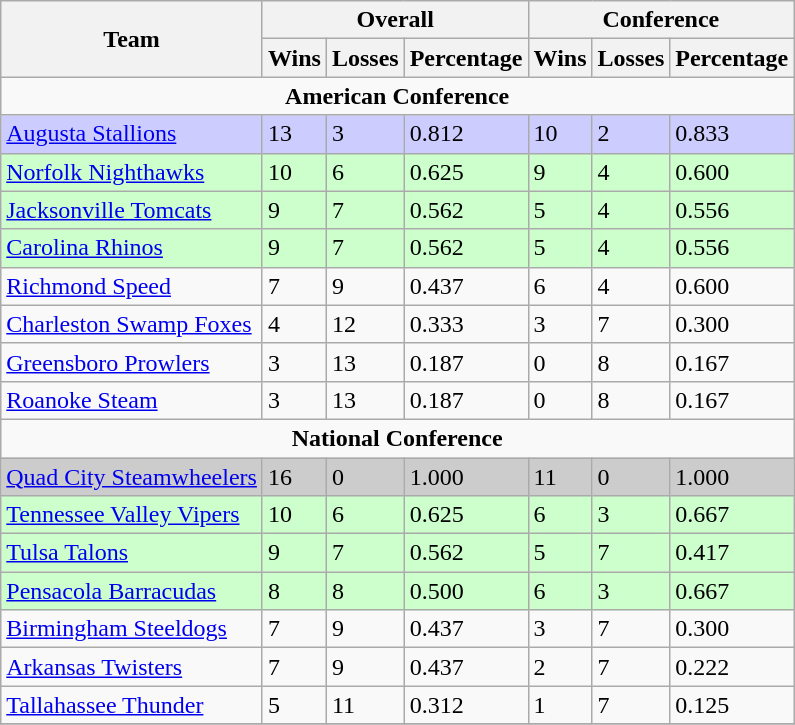<table class="wikitable">
<tr>
<th rowspan="2" align="center">Team</th>
<th colspan="3" align="center">Overall</th>
<th colspan="3" align="center">Conference</th>
</tr>
<tr>
<th>Wins</th>
<th>Losses</th>
<th>Percentage</th>
<th>Wins</th>
<th>Losses</th>
<th>Percentage</th>
</tr>
<tr>
<td colspan="7" align="center"><strong>American Conference</strong></td>
</tr>
<tr bgcolor=#ccccff>
<td><a href='#'>Augusta Stallions</a></td>
<td>13</td>
<td>3</td>
<td>0.812</td>
<td>10</td>
<td>2</td>
<td>0.833</td>
</tr>
<tr bgcolor=#ccffcc>
<td><a href='#'>Norfolk Nighthawks</a></td>
<td>10</td>
<td>6</td>
<td>0.625</td>
<td>9</td>
<td>4</td>
<td>0.600</td>
</tr>
<tr bgcolor=#ccffcc>
<td><a href='#'>Jacksonville Tomcats</a></td>
<td>9</td>
<td>7</td>
<td>0.562</td>
<td>5</td>
<td>4</td>
<td>0.556</td>
</tr>
<tr bgcolor=#ccffcc>
<td><a href='#'>Carolina Rhinos</a></td>
<td>9</td>
<td>7</td>
<td>0.562</td>
<td>5</td>
<td>4</td>
<td>0.556</td>
</tr>
<tr>
<td><a href='#'>Richmond Speed</a></td>
<td>7</td>
<td>9</td>
<td>0.437</td>
<td>6</td>
<td>4</td>
<td>0.600</td>
</tr>
<tr>
<td><a href='#'>Charleston Swamp Foxes</a></td>
<td>4</td>
<td>12</td>
<td>0.333</td>
<td>3</td>
<td>7</td>
<td>0.300</td>
</tr>
<tr>
<td><a href='#'>Greensboro Prowlers</a></td>
<td>3</td>
<td>13</td>
<td>0.187</td>
<td>0</td>
<td>8</td>
<td>0.167</td>
</tr>
<tr>
<td><a href='#'>Roanoke Steam</a></td>
<td>3</td>
<td>13</td>
<td>0.187</td>
<td>0</td>
<td>8</td>
<td>0.167</td>
</tr>
<tr>
<td colspan="7" align="center"><strong>National Conference</strong></td>
</tr>
<tr bgcolor=#cccccc>
<td><a href='#'>Quad City Steamwheelers</a></td>
<td>16</td>
<td>0</td>
<td>1.000</td>
<td>11</td>
<td>0</td>
<td>1.000</td>
</tr>
<tr bgcolor=#ccffcc>
<td><a href='#'>Tennessee Valley Vipers</a></td>
<td>10</td>
<td>6</td>
<td>0.625</td>
<td>6</td>
<td>3</td>
<td>0.667</td>
</tr>
<tr bgcolor=#ccffcc>
<td><a href='#'>Tulsa Talons</a></td>
<td>9</td>
<td>7</td>
<td>0.562</td>
<td>5</td>
<td>7</td>
<td>0.417</td>
</tr>
<tr bgcolor=#ccffcc>
<td><a href='#'>Pensacola Barracudas</a></td>
<td>8</td>
<td>8</td>
<td>0.500</td>
<td>6</td>
<td>3</td>
<td>0.667</td>
</tr>
<tr>
<td><a href='#'>Birmingham Steeldogs</a></td>
<td>7</td>
<td>9</td>
<td>0.437</td>
<td>3</td>
<td>7</td>
<td>0.300</td>
</tr>
<tr>
<td><a href='#'>Arkansas Twisters</a></td>
<td>7</td>
<td>9</td>
<td>0.437</td>
<td>2</td>
<td>7</td>
<td>0.222</td>
</tr>
<tr>
<td><a href='#'>Tallahassee Thunder</a></td>
<td>5</td>
<td>11</td>
<td>0.312</td>
<td>1</td>
<td>7</td>
<td>0.125</td>
</tr>
<tr>
</tr>
</table>
